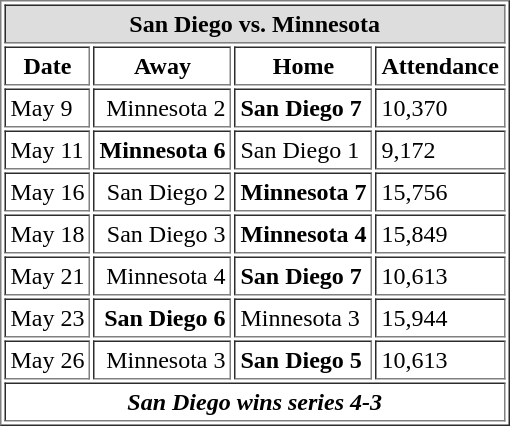<table cellpadding="3" border="1">
<tr>
<th bgcolor="#DDDDDD" align="center" colspan="4">San Diego vs. Minnesota</th>
</tr>
<tr>
<th>Date</th>
<th>Away</th>
<th>Home</th>
<th>Attendance</th>
</tr>
<tr>
<td>May 9</td>
<td align="right">Minnesota 2</td>
<td><strong>San Diego 7</strong></td>
<td>10,370</td>
</tr>
<tr>
<td>May 11</td>
<td align="right"><strong>Minnesota 6</strong></td>
<td>San Diego 1</td>
<td>9,172</td>
</tr>
<tr>
<td>May 16</td>
<td align="right">San Diego 2</td>
<td><strong>Minnesota 7</strong></td>
<td>15,756</td>
</tr>
<tr>
<td>May 18</td>
<td align="right">San Diego 3</td>
<td><strong>Minnesota 4</strong></td>
<td>15,849</td>
</tr>
<tr>
<td>May 21</td>
<td align="right">Minnesota 4</td>
<td><strong>San Diego 7</strong></td>
<td>10,613</td>
</tr>
<tr>
<td>May 23</td>
<td align="right"><strong>San Diego 6</strong></td>
<td>Minnesota 3</td>
<td>15,944</td>
</tr>
<tr>
<td>May 26</td>
<td align="right">Minnesota 3</td>
<td><strong>San Diego 5</strong></td>
<td>10,613</td>
</tr>
<tr>
<td align="center" colspan="4"><strong><em>San Diego wins series 4-3</em></strong></td>
</tr>
</table>
